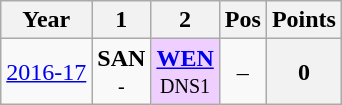<table class="wikitable" style="text-align:center;">
<tr>
<th>Year</th>
<th>1</th>
<th>2</th>
<th>Pos</th>
<th>Points</th>
</tr>
<tr>
<td><a href='#'>2016-17</a></td>
<td><strong>SAN</strong><br><small>-</small></td>
<td style="background:#EFCFFF;"><strong><a href='#'>WEN</a></strong><br><small>DNS1</small></td>
<td>–</td>
<th>0</th>
</tr>
</table>
